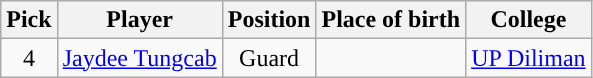<table class="wikitable sortable sortable" style="text-align:center">
<tr>
<th>Pick</th>
<th>Player</th>
<th>Position</th>
<th>Place of birth</th>
<th>College</th>
</tr>
<tr>
<td>4</td>
<td><a href='#'>Jaydee Tungcab</a></td>
<td>Guard</td>
<td></td>
<td><a href='#'>UP Diliman</a></td>
</tr>
</table>
